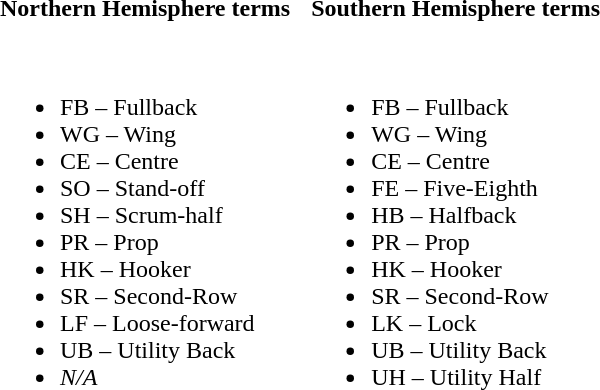<table cellpadding=6>
<tr>
<th>Northern Hemisphere terms</th>
<th>Southern Hemisphere terms</th>
</tr>
<tr style="vertical-align:top; white-space:nowrap;">
<td><br><ul><li>FB – Fullback</li><li>WG – Wing</li><li>CE – Centre</li><li>SO – Stand-off</li><li>SH – Scrum-half</li><li>PR – Prop</li><li>HK – Hooker</li><li>SR – Second-Row</li><li>LF – Loose-forward</li><li>UB – Utility Back</li><li><em>N/A</em></li></ul></td>
<td><br><ul><li>FB – Fullback</li><li>WG – Wing</li><li>CE – Centre</li><li>FE – Five-Eighth</li><li>HB – Halfback</li><li>PR – Prop</li><li>HK – Hooker</li><li>SR – Second-Row</li><li>LK – Lock</li><li>UB – Utility Back</li><li>UH – Utility Half</li></ul></td>
</tr>
</table>
